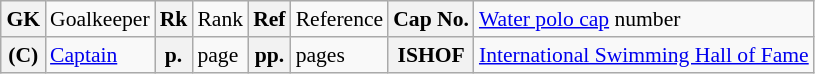<table class="wikitable" style="text-align: left; font-size: 90%; margin-left: 1em;">
<tr>
<th>GK</th>
<td>Goalkeeper</td>
<th>Rk</th>
<td>Rank</td>
<th>Ref</th>
<td>Reference</td>
<th>Cap No.</th>
<td><a href='#'>Water polo cap</a> number</td>
</tr>
<tr>
<th>(C)</th>
<td><a href='#'>Captain</a></td>
<th>p.</th>
<td>page</td>
<th>pp.</th>
<td>pages</td>
<th>ISHOF</th>
<td><a href='#'>International Swimming Hall of Fame</a></td>
</tr>
</table>
